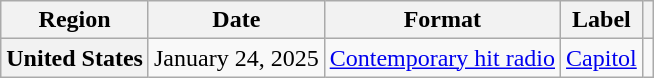<table class="wikitable plainrowheaders">
<tr>
<th scope="col">Region</th>
<th scope="col">Date</th>
<th scope="col">Format</th>
<th scope="col">Label</th>
<th scope="col"></th>
</tr>
<tr>
<th scope="row">United States</th>
<td>January 24, 2025</td>
<td><a href='#'>Contemporary hit radio</a></td>
<td><a href='#'>Capitol</a></td>
<td style="text-align:center"></td>
</tr>
</table>
